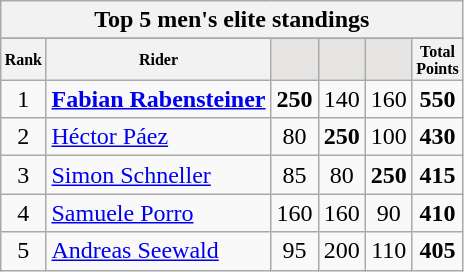<table class="wikitable sortable">
<tr>
<th colspan=6 align="center"><strong>Top 5 men's elite standings</strong></th>
</tr>
<tr>
</tr>
<tr style="font-size:8pt;font-weight:bold">
<th align="center">Rank</th>
<th align="center">Rider</th>
<th class=unsortable style="background:#E5E4E2;"><small></small></th>
<th class=unsortable style="background:#E5E4E2;"><small></small></th>
<th class=unsortable style="background:#E5E4E2;"><small></small></th>
<th align="center">Total<br>Points</th>
</tr>
<tr>
<td align=center>1</td>
<td> <strong><a href='#'>Fabian Rabensteiner</a></strong></td>
<td align=center><strong>250</strong></td>
<td align=center>140</td>
<td align=center>160</td>
<td align=center><strong>550</strong></td>
</tr>
<tr>
<td align=center>2</td>
<td> <a href='#'>Héctor Páez</a></td>
<td align=center>80</td>
<td align=center><strong>250</strong></td>
<td align=center>100</td>
<td align=center><strong>430</strong></td>
</tr>
<tr>
<td align=center>3</td>
<td> <a href='#'>Simon Schneller</a></td>
<td align=center>85</td>
<td align=center>80</td>
<td align=center><strong>250</strong></td>
<td align=center><strong>415</strong></td>
</tr>
<tr>
<td align=center>4</td>
<td> <a href='#'>Samuele Porro</a></td>
<td align=center>160</td>
<td align=center>160</td>
<td align=center>90</td>
<td align=center><strong>410</strong></td>
</tr>
<tr>
<td align=center>5</td>
<td> <a href='#'>Andreas Seewald</a></td>
<td align=center>95</td>
<td align=center>200</td>
<td align=center>110</td>
<td align=center><strong>405</strong><br></td>
</tr>
</table>
